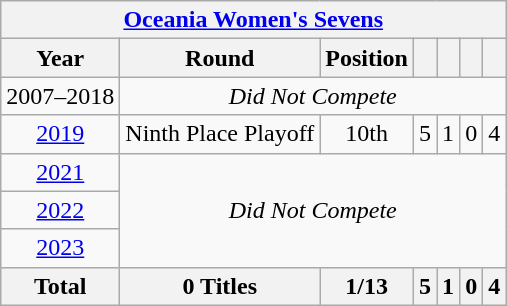<table class="wikitable" style="text-align: center;">
<tr>
<th colspan="7"><a href='#'>Oceania Women's Sevens</a></th>
</tr>
<tr>
<th>Year</th>
<th>Round</th>
<th>Position</th>
<th></th>
<th></th>
<th></th>
<th></th>
</tr>
<tr>
<td>2007–2018</td>
<td colspan="6"><em>Did Not Compete</em></td>
</tr>
<tr>
<td> <a href='#'>2019</a></td>
<td>Ninth Place Playoff</td>
<td>10th</td>
<td>5</td>
<td>1</td>
<td>0</td>
<td>4</td>
</tr>
<tr>
<td> <a href='#'>2021</a></td>
<td colspan="6" rowspan="3"><em>Did Not Compete</em></td>
</tr>
<tr>
<td> <a href='#'>2022</a></td>
</tr>
<tr>
<td> <a href='#'>2023</a></td>
</tr>
<tr>
<th>Total</th>
<th>0 Titles</th>
<th>1/13</th>
<th>5</th>
<th>1</th>
<th>0</th>
<th>4</th>
</tr>
</table>
